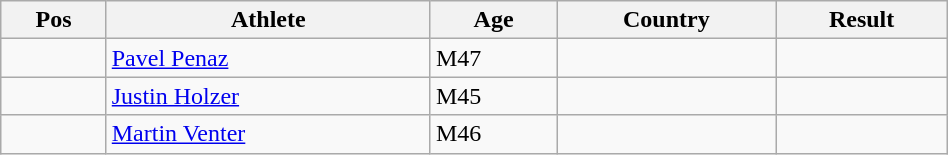<table class="wikitable"  style="text-align:center; width:50%;">
<tr>
<th>Pos</th>
<th>Athlete</th>
<th>Age</th>
<th>Country</th>
<th>Result</th>
</tr>
<tr>
<td align=center></td>
<td align=left><a href='#'>Pavel Penaz</a></td>
<td align=left>M47</td>
<td align=left></td>
<td></td>
</tr>
<tr>
<td align=center></td>
<td align=left><a href='#'>Justin Holzer</a></td>
<td align=left>M45</td>
<td align=left></td>
<td></td>
</tr>
<tr>
<td align=center></td>
<td align=left><a href='#'>Martin Venter</a></td>
<td align=left>M46</td>
<td align=left></td>
<td></td>
</tr>
</table>
